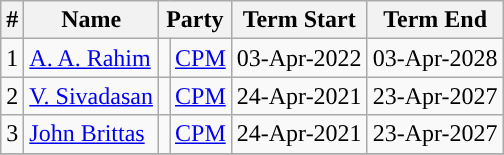<table class="wikitable sortable">
<tr>
<th>#</th>
<th>Name</th>
<th colspan="2">Party</th>
<th>Term Start</th>
<th>Term End</th>
</tr>
<tr>
<td>1</td>
<td><a href='#'>A. A. Rahim</a></td>
<td style="background-color: "></td>
<td><a href='#'>CPM</a></td>
<td>03-Apr-2022</td>
<td>03-Apr-2028</td>
</tr>
<tr>
<td>2</td>
<td><a href='#'>V. Sivadasan</a></td>
<td style="background-color: "></td>
<td><a href='#'>CPM</a></td>
<td>24-Apr-2021</td>
<td>23-Apr-2027</td>
</tr>
<tr>
<td>3</td>
<td><a href='#'>John Brittas</a></td>
<td style="background-color: "></td>
<td><a href='#'>CPM</a></td>
<td>24-Apr-2021</td>
<td>23-Apr-2027</td>
</tr>
<tr>
</tr>
</table>
